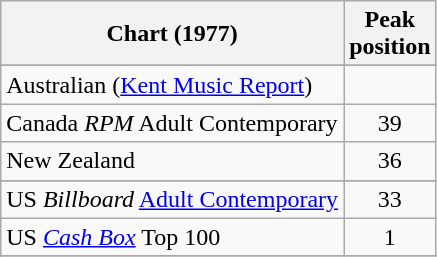<table class="wikitable sortable">
<tr>
<th align="left">Chart (1977)</th>
<th align="left">Peak<br>position</th>
</tr>
<tr>
</tr>
<tr>
<td>Australian (<a href='#'>Kent Music Report</a>)</td>
<td></td>
</tr>
<tr>
<td>Canada <em>RPM</em> Adult Contemporary</td>
<td align="center">39</td>
</tr>
<tr>
<td>New Zealand</td>
<td style="text-align:center;">36</td>
</tr>
<tr>
</tr>
<tr>
<td>US <em>Billboard</em> <a href='#'>Adult Contemporary</a></td>
<td align="center">33</td>
</tr>
<tr>
<td>US <em><a href='#'>Cash Box</a></em> Top 100</td>
<td style="text-align:center;">1</td>
</tr>
<tr>
</tr>
</table>
